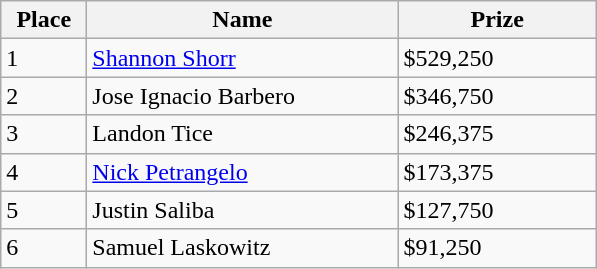<table class="wikitable">
<tr>
<th width="50">Place</th>
<th width="200">Name</th>
<th width="125">Prize</th>
</tr>
<tr>
<td>1</td>
<td> <a href='#'>Shannon Shorr</a></td>
<td>$529,250</td>
</tr>
<tr>
<td>2</td>
<td> Jose Ignacio Barbero</td>
<td>$346,750</td>
</tr>
<tr>
<td>3</td>
<td> Landon Tice</td>
<td>$246,375</td>
</tr>
<tr>
<td>4</td>
<td> <a href='#'>Nick Petrangelo</a></td>
<td>$173,375</td>
</tr>
<tr>
<td>5</td>
<td> Justin Saliba</td>
<td>$127,750</td>
</tr>
<tr>
<td>6</td>
<td> Samuel Laskowitz</td>
<td>$91,250</td>
</tr>
</table>
